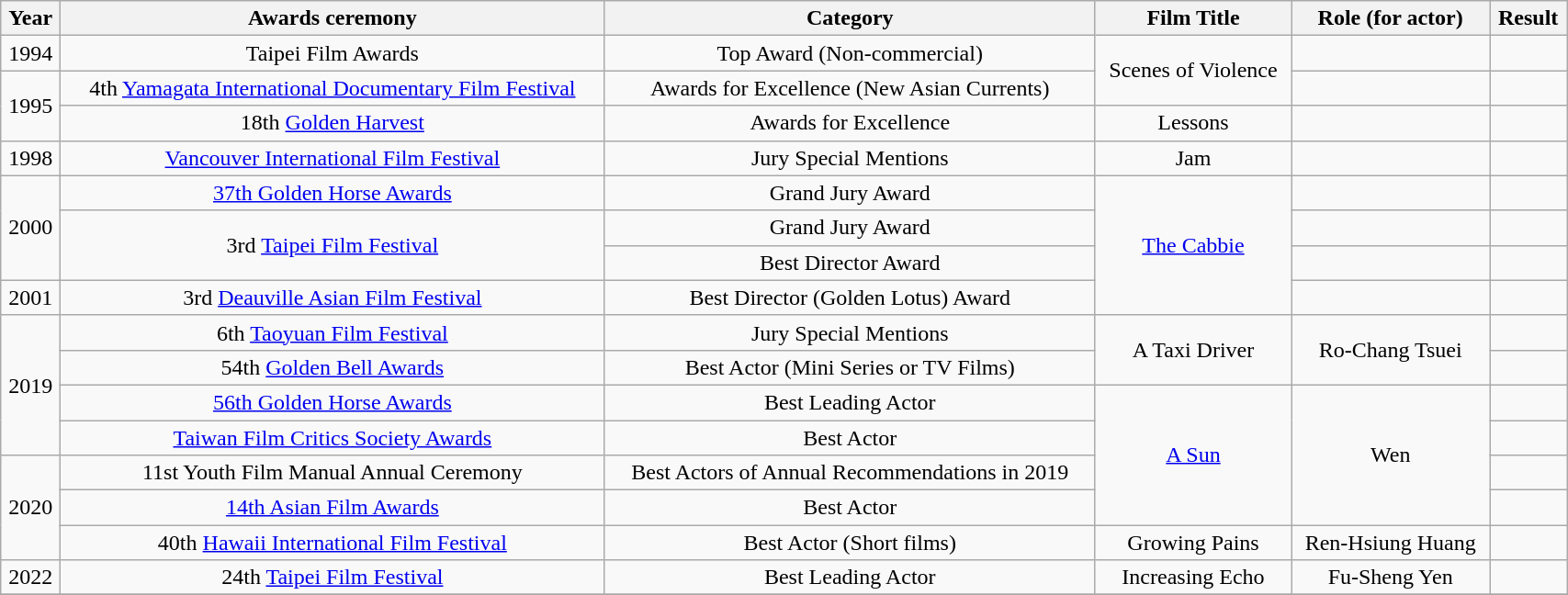<table class="wikitable"  style="width:90%; text-align:center;">
<tr>
<th>Year</th>
<th>Awards ceremony</th>
<th>Category</th>
<th>Film Title</th>
<th>Role (for actor)</th>
<th>Result</th>
</tr>
<tr>
<td>1994</td>
<td>Taipei Film Awards</td>
<td>Top Award (Non-commercial)</td>
<td rowspan=2>Scenes of Violence</td>
<td></td>
<td></td>
</tr>
<tr>
<td rowspan=2>1995</td>
<td>4th <a href='#'>Yamagata International Documentary Film Festival</a></td>
<td>Awards for Excellence (New Asian Currents)</td>
<td></td>
<td></td>
</tr>
<tr>
<td>18th <a href='#'>Golden Harvest</a></td>
<td>Awards for Excellence</td>
<td>Lessons</td>
<td></td>
<td></td>
</tr>
<tr>
<td>1998</td>
<td><a href='#'>Vancouver International Film Festival</a></td>
<td>Jury Special Mentions</td>
<td>Jam</td>
<td></td>
<td></td>
</tr>
<tr>
<td rowspan=3>2000</td>
<td><a href='#'>37th Golden Horse Awards</a></td>
<td>Grand Jury Award</td>
<td rowspan=4><a href='#'>The Cabbie</a></td>
<td></td>
<td></td>
</tr>
<tr>
<td rowspan=2>3rd <a href='#'>Taipei Film Festival</a></td>
<td>Grand Jury Award</td>
<td></td>
<td></td>
</tr>
<tr>
<td>Best Director Award</td>
<td></td>
<td></td>
</tr>
<tr>
<td>2001</td>
<td>3rd <a href='#'>Deauville Asian Film Festival</a></td>
<td>Best Director (Golden Lotus) Award</td>
<td></td>
<td></td>
</tr>
<tr>
<td rowspan=4>2019</td>
<td>6th <a href='#'>Taoyuan Film Festival</a></td>
<td>Jury Special Mentions</td>
<td rowspan=2>A Taxi Driver</td>
<td rowspan=2>Ro-Chang Tsuei</td>
<td></td>
</tr>
<tr>
<td>54th <a href='#'>Golden Bell Awards</a></td>
<td>Best Actor (Mini Series or TV Films)</td>
<td></td>
</tr>
<tr>
<td><a href='#'>56th Golden Horse Awards</a></td>
<td>Best Leading Actor</td>
<td rowspan=4><a href='#'>A Sun</a></td>
<td rowspan=4>Wen</td>
<td></td>
</tr>
<tr>
<td><a href='#'>Taiwan Film Critics Society Awards</a></td>
<td>Best Actor</td>
<td></td>
</tr>
<tr>
<td rowspan=3>2020</td>
<td>11st Youth Film Manual Annual Ceremony</td>
<td>Best Actors of Annual Recommendations in 2019</td>
<td></td>
</tr>
<tr>
<td><a href='#'>14th Asian Film Awards</a></td>
<td>Best Actor</td>
<td></td>
</tr>
<tr>
<td>40th <a href='#'>Hawaii International Film Festival</a></td>
<td>Best Actor (Short films)</td>
<td>Growing Pains</td>
<td>Ren-Hsiung Huang</td>
<td></td>
</tr>
<tr>
<td rowspan=1>2022</td>
<td>24th <a href='#'>Taipei Film Festival</a></td>
<td>Best Leading Actor</td>
<td>Increasing Echo</td>
<td>Fu-Sheng Yen</td>
<td></td>
</tr>
<tr>
</tr>
</table>
